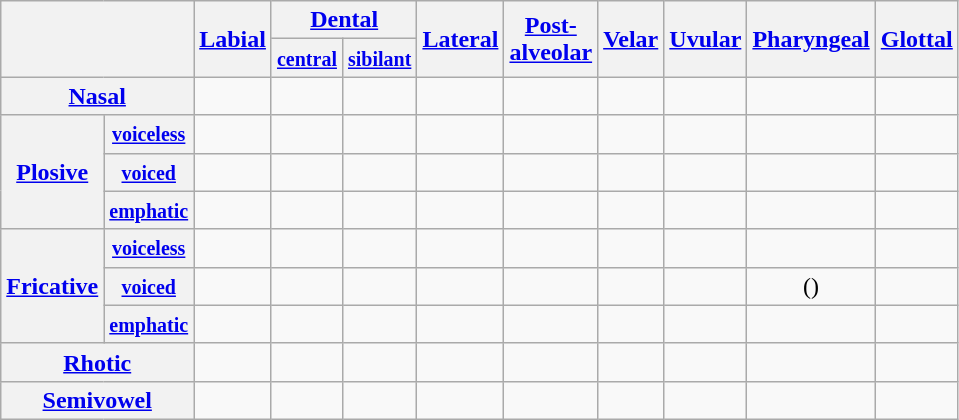<table class="wikitable" style="text-align:center">
<tr>
<th colspan="2" rowspan="2"></th>
<th rowspan="2"><a href='#'>Labial</a></th>
<th colspan="2"><a href='#'>Dental</a></th>
<th rowspan="2"><a href='#'>Lateral</a></th>
<th rowspan="2"><a href='#'>Post-<br>alveolar</a></th>
<th rowspan="2"><a href='#'>Velar</a></th>
<th rowspan="2"><a href='#'>Uvular</a></th>
<th rowspan="2"><a href='#'>Pharyngeal</a></th>
<th rowspan="2"><a href='#'>Glottal</a></th>
</tr>
<tr>
<th><small><a href='#'>central</a></small></th>
<th><small><a href='#'>sibilant</a></small></th>
</tr>
<tr>
<th colspan="2"><a href='#'>Nasal</a></th>
<td></td>
<td></td>
<td></td>
<td></td>
<td></td>
<td></td>
<td></td>
<td></td>
<td></td>
</tr>
<tr>
<th rowspan="3"><a href='#'>Plosive</a></th>
<th><small><a href='#'>voiceless</a></small></th>
<td></td>
<td></td>
<td></td>
<td></td>
<td></td>
<td></td>
<td></td>
<td></td>
<td></td>
</tr>
<tr>
<th><small><a href='#'>voiced</a></small></th>
<td></td>
<td></td>
<td></td>
<td></td>
<td></td>
<td></td>
<td></td>
<td></td>
<td></td>
</tr>
<tr>
<th><small><a href='#'>emphatic</a></small></th>
<td></td>
<td></td>
<td></td>
<td></td>
<td></td>
<td></td>
<td></td>
<td></td>
<td></td>
</tr>
<tr>
<th rowspan="3"><a href='#'>Fricative</a></th>
<th><small><a href='#'>voiceless</a></small></th>
<td></td>
<td></td>
<td></td>
<td></td>
<td></td>
<td></td>
<td></td>
<td></td>
<td></td>
</tr>
<tr>
<th><small><a href='#'>voiced</a></small></th>
<td></td>
<td></td>
<td></td>
<td></td>
<td></td>
<td></td>
<td></td>
<td>()</td>
<td></td>
</tr>
<tr>
<th><small><a href='#'>emphatic</a></small></th>
<td></td>
<td></td>
<td></td>
<td></td>
<td></td>
<td></td>
<td></td>
<td></td>
<td></td>
</tr>
<tr>
<th colspan="2"><a href='#'>Rhotic</a></th>
<td></td>
<td></td>
<td></td>
<td></td>
<td></td>
<td></td>
<td></td>
<td></td>
<td></td>
</tr>
<tr>
<th colspan="2"><a href='#'>Semivowel</a></th>
<td></td>
<td></td>
<td></td>
<td></td>
<td></td>
<td></td>
<td></td>
<td></td>
<td></td>
</tr>
</table>
